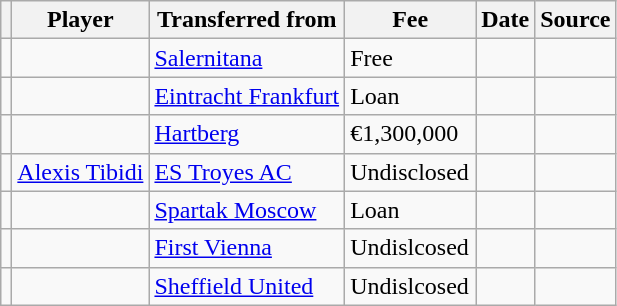<table class="wikitable plainrowheaders sortable">
<tr>
<th></th>
<th scope="col">Player</th>
<th>Transferred from</th>
<th style="width: 80px;">Fee</th>
<th scope="col">Date</th>
<th scope="col">Source</th>
</tr>
<tr>
<td align="center"></td>
<td> </td>
<td> <a href='#'>Salernitana</a></td>
<td>Free</td>
<td></td>
<td></td>
</tr>
<tr>
<td align="center"></td>
<td> </td>
<td> <a href='#'>Eintracht Frankfurt</a></td>
<td>Loan</td>
<td></td>
<td></td>
</tr>
<tr>
<td align="center"></td>
<td> </td>
<td> <a href='#'>Hartberg</a></td>
<td>€1,300,000</td>
<td></td>
<td></td>
</tr>
<tr>
<td align="center"></td>
<td> <a href='#'>Alexis Tibidi</a></td>
<td> <a href='#'>ES Troyes AC</a></td>
<td>Undisclosed</td>
<td></td>
<td></td>
</tr>
<tr>
<td align="center"></td>
<td> </td>
<td> <a href='#'>Spartak Moscow</a></td>
<td>Loan</td>
<td></td>
<td></td>
</tr>
<tr>
<td align="center"></td>
<td> </td>
<td> <a href='#'>First Vienna</a></td>
<td>Undislcosed</td>
<td></td>
<td></td>
</tr>
<tr>
<td align="center"></td>
<td> </td>
<td> <a href='#'>Sheffield United</a></td>
<td>Undislcosed</td>
<td></td>
<td></td>
</tr>
</table>
